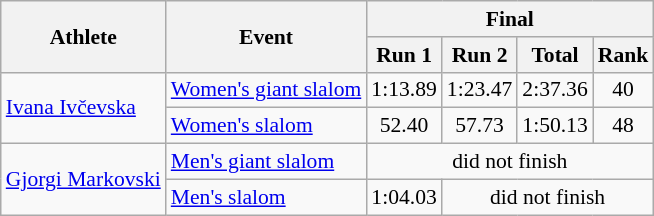<table class="wikitable" style="font-size:90%">
<tr>
<th rowspan="2">Athlete</th>
<th rowspan="2">Event</th>
<th colspan="5">Final</th>
</tr>
<tr>
<th>Run 1</th>
<th>Run 2</th>
<th>Total</th>
<th>Rank</th>
</tr>
<tr>
<td rowspan=2><a href='#'>Ivana Ivčevska</a></td>
<td><a href='#'>Women's giant slalom</a></td>
<td align="center">1:13.89</td>
<td align="center">1:23.47</td>
<td align="center">2:37.36</td>
<td align="center">40</td>
</tr>
<tr>
<td><a href='#'>Women's slalom</a></td>
<td align="center">52.40</td>
<td align="center">57.73</td>
<td align="center">1:50.13</td>
<td align="center">48</td>
</tr>
<tr>
<td rowspan=2><a href='#'>Gjorgi Markovski</a></td>
<td><a href='#'>Men's giant slalom</a></td>
<td colspan=4 align="center">did not finish</td>
</tr>
<tr>
<td><a href='#'>Men's slalom</a></td>
<td align="center">1:04.03</td>
<td colspan=3 align="center">did not finish</td>
</tr>
</table>
